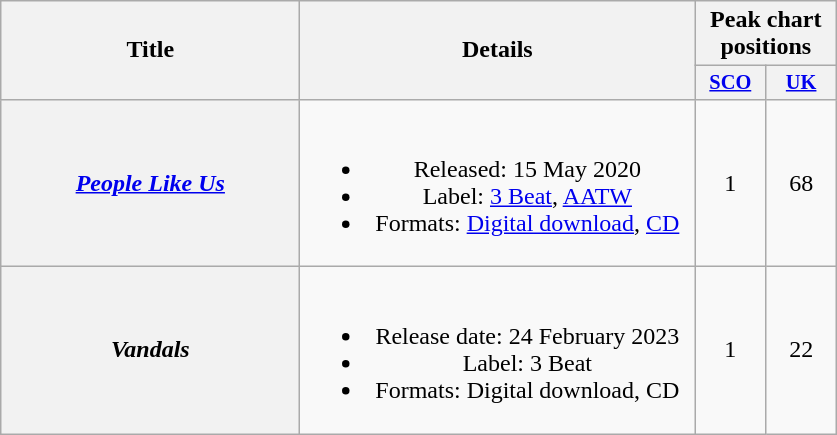<table class="wikitable plainrowheaders" style="text-align:center;">
<tr>
<th scope="col" rowspan="2" style="width:12em;">Title</th>
<th scope="col" rowspan="2" style="width:16em;">Details</th>
<th scope="col" colspan="2">Peak chart positions</th>
</tr>
<tr>
<th scope="col" style="width:3em;font-size:85%;"><a href='#'>SCO</a><br></th>
<th scope="col" style="width:3em;font-size:85%;"><a href='#'>UK</a><br></th>
</tr>
<tr>
<th scope="row"><em><a href='#'>People Like Us</a></em></th>
<td><br><ul><li>Released: 15 May 2020</li><li>Label: <a href='#'>3 Beat</a>, <a href='#'>AATW</a></li><li>Formats: <a href='#'>Digital download</a>, <a href='#'>CD</a></li></ul></td>
<td>1</td>
<td>68</td>
</tr>
<tr>
<th scope="row"><em>Vandals</em></th>
<td><br><ul><li>Release date: 24 February 2023</li><li>Label: 3 Beat</li><li>Formats: Digital download, CD</li></ul></td>
<td>1</td>
<td>22<br></td>
</tr>
</table>
